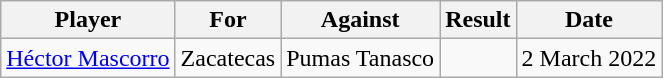<table class="wikitable sortable">
<tr>
<th>Player</th>
<th>For</th>
<th>Against</th>
<th>Result</th>
<th>Date</th>
</tr>
<tr>
<td> <a href='#'>Héctor Mascorro</a></td>
<td>Zacatecas</td>
<td>Pumas Tanasco</td>
<td align=center></td>
<td>2 March 2022</td>
</tr>
</table>
